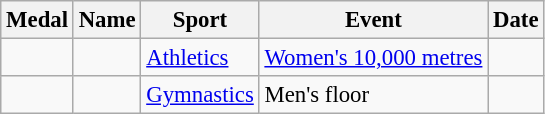<table class="wikitable sortable"  style="font-size:95%">
<tr>
<th>Medal</th>
<th>Name</th>
<th>Sport</th>
<th>Event</th>
<th>Date</th>
</tr>
<tr>
<td></td>
<td></td>
<td><a href='#'>Athletics</a></td>
<td><a href='#'>Women's 10,000 metres</a></td>
<td></td>
</tr>
<tr>
<td></td>
<td></td>
<td><a href='#'>Gymnastics</a></td>
<td>Men's floor</td>
<td></td>
</tr>
</table>
